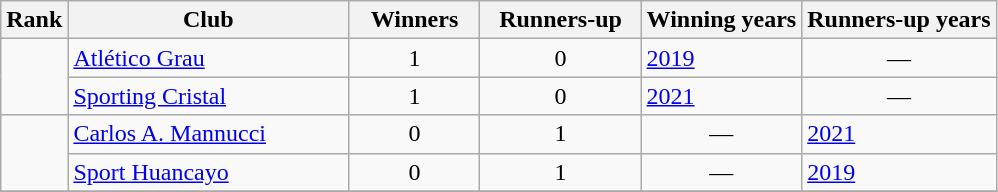<table class="wikitable sortable">
<tr>
<th>Rank</th>
<th scope="col" class="unsortable" width="180">Club</th>
<th scope=col width=80>Winners</th>
<th scope=col width=100>Runners-up</th>
<th scope=col class="unsortable">Winning years</th>
<th scope=col class="unsortable">Runners-up years</th>
</tr>
<tr>
<td rowspan="2"></td>
<td><a href='#'>Atlético Grau</a></td>
<td align=center>1</td>
<td align=center>0</td>
<td><a href='#'>2019</a></td>
<td align=center>—</td>
</tr>
<tr>
<td><a href='#'>Sporting Cristal</a></td>
<td align=center>1</td>
<td align=center>0</td>
<td><a href='#'>2021</a></td>
<td align=center>—</td>
</tr>
<tr>
<td rowspan="2"></td>
<td><a href='#'>Carlos A. Mannucci</a></td>
<td align=center>0</td>
<td align=center>1</td>
<td align=center>—</td>
<td><a href='#'>2021</a></td>
</tr>
<tr>
<td><a href='#'>Sport Huancayo</a></td>
<td align=center>0</td>
<td align=center>1</td>
<td align=center>—</td>
<td><a href='#'>2019</a></td>
</tr>
<tr>
</tr>
</table>
